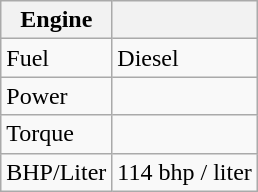<table class="wikitable">
<tr>
<th>Engine</th>
<th></th>
</tr>
<tr>
<td>Fuel</td>
<td>Diesel</td>
</tr>
<tr>
<td>Power</td>
<td></td>
</tr>
<tr>
<td>Torque</td>
<td></td>
</tr>
<tr>
<td>BHP/Liter</td>
<td>114 bhp / liter</td>
</tr>
</table>
